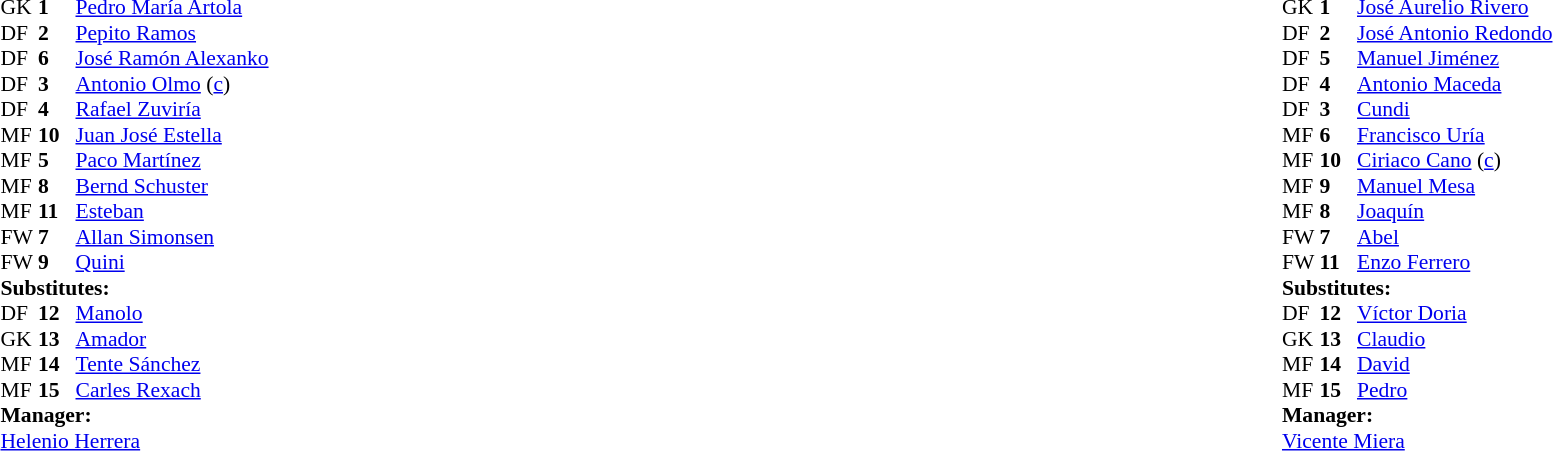<table width="100%">
<tr>
<td valign="top" width="50%"><br><table style="font-size: 90%" cellspacing="0" cellpadding="0">
<tr>
<td colspan="4"></td>
</tr>
<tr>
<th width="25"></th>
<th width="25"></th>
</tr>
<tr>
<td>GK</td>
<td><strong>1</strong></td>
<td> <a href='#'>Pedro María Artola</a></td>
</tr>
<tr>
<td>DF</td>
<td><strong>2</strong></td>
<td> <a href='#'>Pepito Ramos</a></td>
</tr>
<tr>
<td>DF</td>
<td><strong>6</strong></td>
<td> <a href='#'>José Ramón Alexanko</a></td>
</tr>
<tr>
<td>DF</td>
<td><strong>3</strong></td>
<td> <a href='#'>Antonio Olmo</a> (<a href='#'>c</a>)</td>
</tr>
<tr>
<td>DF</td>
<td><strong>4</strong></td>
<td> <a href='#'>Rafael Zuviría</a></td>
</tr>
<tr>
<td>MF</td>
<td><strong>10</strong></td>
<td> <a href='#'>Juan José Estella</a></td>
</tr>
<tr>
<td>MF</td>
<td><strong>5</strong></td>
<td> <a href='#'>Paco Martínez</a></td>
<td></td>
<td></td>
</tr>
<tr>
<td>MF</td>
<td><strong>8</strong></td>
<td> <a href='#'>Bernd Schuster</a></td>
</tr>
<tr>
<td>MF</td>
<td><strong>11</strong></td>
<td> <a href='#'>Esteban</a></td>
</tr>
<tr>
<td>FW</td>
<td><strong>7</strong></td>
<td> <a href='#'>Allan Simonsen</a></td>
</tr>
<tr>
<td>FW</td>
<td><strong>9</strong></td>
<td> <a href='#'>Quini</a></td>
</tr>
<tr>
<td colspan=4><strong>Substitutes:</strong></td>
</tr>
<tr>
<td>DF</td>
<td><strong>12</strong></td>
<td> <a href='#'>Manolo</a></td>
</tr>
<tr>
<td>GK</td>
<td><strong>13</strong></td>
<td> <a href='#'>Amador</a></td>
</tr>
<tr>
<td>MF</td>
<td><strong>14</strong></td>
<td> <a href='#'>Tente Sánchez</a></td>
<td></td>
<td></td>
</tr>
<tr>
<td>MF</td>
<td><strong>15</strong></td>
<td> <a href='#'>Carles Rexach</a></td>
</tr>
<tr>
<td colspan=4><strong>Manager:</strong></td>
</tr>
<tr>
<td colspan="4"> <a href='#'>Helenio Herrera</a></td>
</tr>
</table>
</td>
<td valign="top" width="50%"><br><table style="font-size: 90%" cellspacing="0" cellpadding="0" align=center>
<tr>
<td colspan="4"></td>
</tr>
<tr>
<th width="25"></th>
<th width="25"></th>
</tr>
<tr>
<td>GK</td>
<td><strong>1</strong></td>
<td> <a href='#'>José Aurelio Rivero</a></td>
</tr>
<tr>
<td>DF</td>
<td><strong>2</strong></td>
<td> <a href='#'>José Antonio Redondo</a></td>
</tr>
<tr>
<td>DF</td>
<td><strong>5</strong></td>
<td> <a href='#'>Manuel Jiménez</a></td>
</tr>
<tr>
<td>DF</td>
<td><strong>4</strong></td>
<td> <a href='#'>Antonio Maceda</a></td>
</tr>
<tr>
<td>DF</td>
<td><strong>3</strong></td>
<td> <a href='#'>Cundi</a></td>
<td></td>
<td></td>
</tr>
<tr>
<td>MF</td>
<td><strong>6</strong></td>
<td> <a href='#'>Francisco Uría</a></td>
</tr>
<tr>
<td>MF</td>
<td><strong>10</strong></td>
<td> <a href='#'>Ciriaco Cano</a> (<a href='#'>c</a>)</td>
</tr>
<tr>
<td>MF</td>
<td><strong>9</strong></td>
<td> <a href='#'>Manuel Mesa</a></td>
</tr>
<tr>
<td>MF</td>
<td><strong>8</strong></td>
<td> <a href='#'>Joaquín</a></td>
</tr>
<tr>
<td>FW</td>
<td><strong>7</strong></td>
<td> <a href='#'>Abel</a></td>
</tr>
<tr>
<td>FW</td>
<td><strong>11</strong></td>
<td> <a href='#'>Enzo Ferrero</a></td>
</tr>
<tr>
<td colspan=4><strong>Substitutes:</strong></td>
</tr>
<tr>
<td>DF</td>
<td><strong>12</strong></td>
<td> <a href='#'>Víctor Doria</a></td>
</tr>
<tr>
<td>GK</td>
<td><strong>13</strong></td>
<td> <a href='#'>Claudio</a></td>
</tr>
<tr>
<td>MF</td>
<td><strong>14</strong></td>
<td> <a href='#'>David</a></td>
</tr>
<tr>
<td>MF</td>
<td><strong>15</strong></td>
<td> <a href='#'>Pedro</a></td>
<td></td>
<td></td>
</tr>
<tr>
<td colspan=4><strong>Manager:</strong></td>
</tr>
<tr>
<td colspan="4"> <a href='#'>Vicente Miera</a></td>
</tr>
<tr>
</tr>
</table>
</td>
</tr>
</table>
